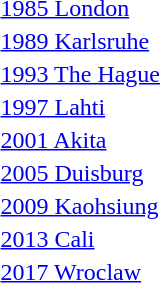<table>
<tr>
<td><a href='#'>1985 London</a></td>
<td></td>
<td></td>
<td></td>
</tr>
<tr>
<td><a href='#'>1989 Karlsruhe</a></td>
<td></td>
<td></td>
<td></td>
</tr>
<tr>
<td><a href='#'>1993 The Hague</a></td>
<td></td>
<td></td>
<td></td>
</tr>
<tr>
<td><a href='#'>1997 Lahti</a></td>
<td></td>
<td></td>
<td></td>
</tr>
<tr>
<td><a href='#'>2001 Akita</a></td>
<td></td>
<td></td>
<td></td>
</tr>
<tr>
<td><a href='#'>2005 Duisburg</a></td>
<td></td>
<td></td>
<td></td>
</tr>
<tr>
<td><a href='#'>2009 Kaohsiung</a></td>
<td></td>
<td></td>
<td></td>
</tr>
<tr>
<td><a href='#'>2013 Cali</a></td>
<td></td>
<td></td>
<td></td>
</tr>
<tr>
<td><a href='#'>2017 Wroclaw</a></td>
<td></td>
<td></td>
<td></td>
</tr>
</table>
